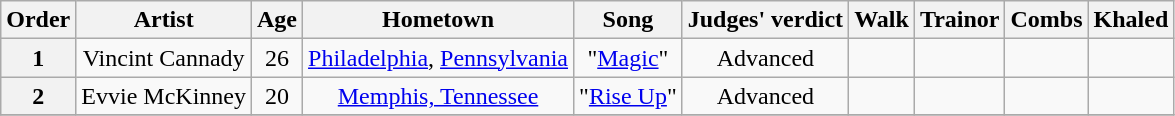<table class="wikitable plainrowheaders" style="text-align: center;">
<tr>
<th>Order</th>
<th>Artist</th>
<th>Age</th>
<th>Hometown</th>
<th>Song</th>
<th>Judges' verdict</th>
<th>Walk</th>
<th>Trainor</th>
<th>Combs</th>
<th>Khaled</th>
</tr>
<tr>
<th>1</th>
<td>Vincint Cannady</td>
<td>26</td>
<td><a href='#'>Philadelphia</a>, <a href='#'>Pennsylvania</a></td>
<td>"<a href='#'>Magic</a>"</td>
<td>Advanced</td>
<td style="text-align:center;"></td>
<td style="text-align:center;"></td>
<td style="text-align:center;"></td>
<td style="text-align:center;"></td>
</tr>
<tr>
<th>2</th>
<td>Evvie McKinney</td>
<td>20</td>
<td><a href='#'>Memphis, Tennessee</a></td>
<td>"<a href='#'>Rise Up</a>"</td>
<td>Advanced</td>
<td style="text-align:center;"></td>
<td style="text-align:center;"></td>
<td style="text-align:center;"></td>
<td style="text-align:center;"></td>
</tr>
<tr>
</tr>
</table>
